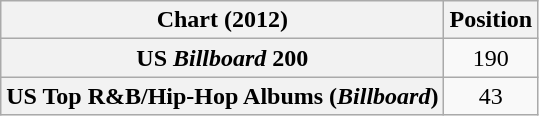<table class="wikitable sortable plainrowheaders" style="text-align:center">
<tr>
<th scope="col">Chart (2012)</th>
<th scope="col">Position</th>
</tr>
<tr>
<th scope="row">US <em>Billboard</em> 200</th>
<td>190</td>
</tr>
<tr>
<th scope="row">US Top R&B/Hip-Hop Albums (<em>Billboard</em>)</th>
<td>43</td>
</tr>
</table>
